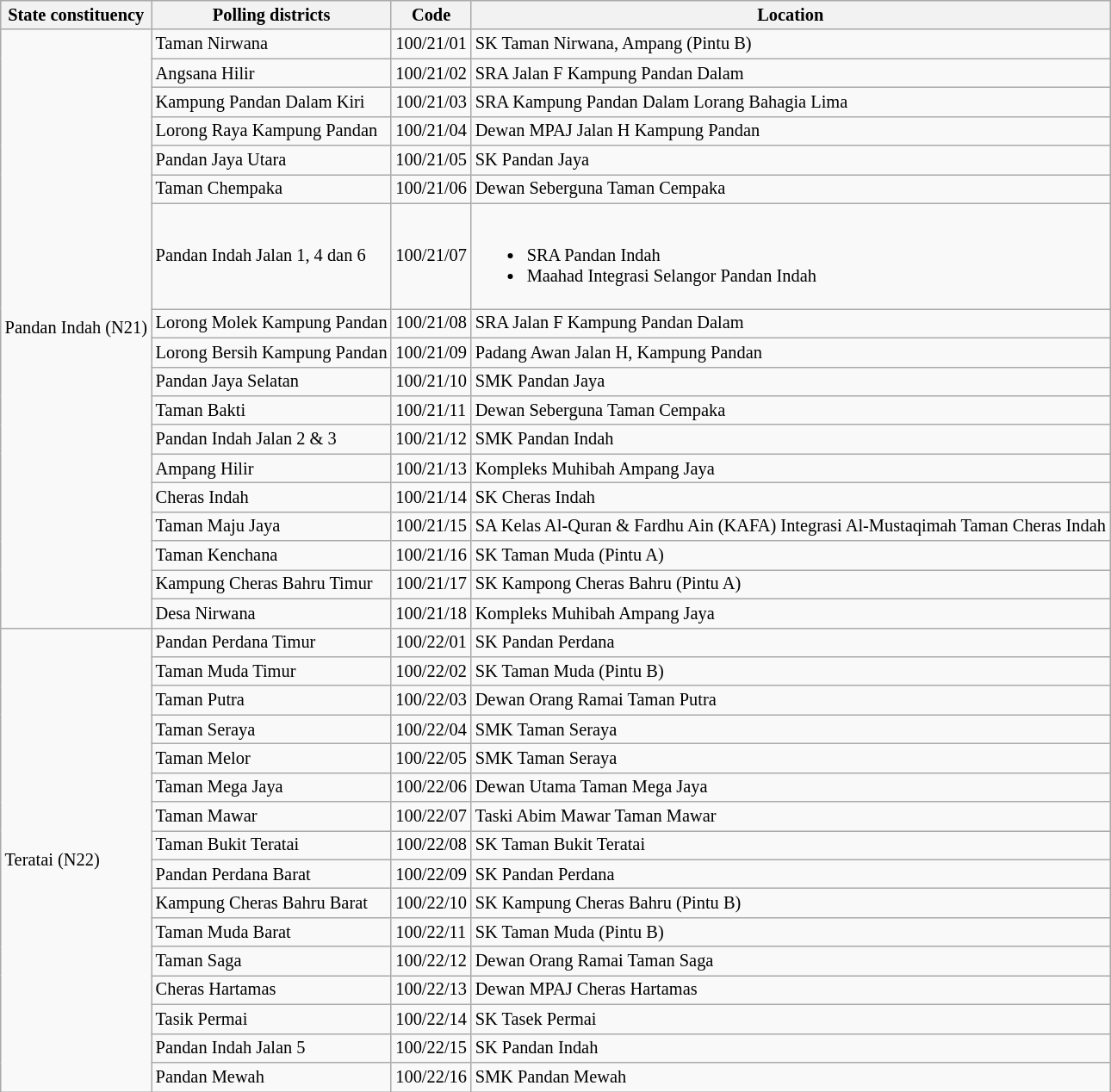<table class="wikitable sortable mw-collapsible" style="white-space:nowrap;font-size:85%">
<tr>
<th>State constituency</th>
<th>Polling districts</th>
<th>Code</th>
<th>Location</th>
</tr>
<tr>
<td rowspan="18">Pandan Indah (N21)</td>
<td>Taman Nirwana</td>
<td>100/21/01</td>
<td>SK Taman Nirwana, Ampang (Pintu B)</td>
</tr>
<tr>
<td>Angsana Hilir</td>
<td>100/21/02</td>
<td>SRA Jalan F Kampung Pandan Dalam</td>
</tr>
<tr>
<td>Kampung Pandan Dalam Kiri</td>
<td>100/21/03</td>
<td>SRA Kampung Pandan Dalam Lorang Bahagia Lima</td>
</tr>
<tr>
<td>Lorong Raya Kampung Pandan</td>
<td>100/21/04</td>
<td>Dewan MPAJ Jalan H Kampung Pandan</td>
</tr>
<tr>
<td>Pandan Jaya Utara</td>
<td>100/21/05</td>
<td>SK Pandan Jaya</td>
</tr>
<tr>
<td>Taman Chempaka</td>
<td>100/21/06</td>
<td>Dewan Seberguna Taman Cempaka</td>
</tr>
<tr>
<td>Pandan Indah Jalan 1, 4 dan 6</td>
<td>100/21/07</td>
<td><br><ul><li>SRA Pandan Indah</li><li>Maahad Integrasi Selangor Pandan Indah</li></ul></td>
</tr>
<tr>
<td>Lorong Molek Kampung Pandan</td>
<td>100/21/08</td>
<td>SRA Jalan F Kampung Pandan Dalam</td>
</tr>
<tr>
<td>Lorong Bersih Kampung Pandan</td>
<td>100/21/09</td>
<td>Padang Awan Jalan H, Kampung Pandan</td>
</tr>
<tr>
<td>Pandan Jaya Selatan</td>
<td>100/21/10</td>
<td>SMK Pandan Jaya</td>
</tr>
<tr>
<td>Taman Bakti</td>
<td>100/21/11</td>
<td>Dewan Seberguna Taman Cempaka</td>
</tr>
<tr>
<td>Pandan Indah Jalan 2 & 3</td>
<td>100/21/12</td>
<td>SMK Pandan Indah</td>
</tr>
<tr>
<td>Ampang Hilir</td>
<td>100/21/13</td>
<td>Kompleks Muhibah Ampang Jaya</td>
</tr>
<tr>
<td>Cheras Indah</td>
<td>100/21/14</td>
<td>SK Cheras Indah</td>
</tr>
<tr>
<td>Taman Maju Jaya</td>
<td>100/21/15</td>
<td>SA Kelas Al-Quran & Fardhu Ain (KAFA) Integrasi Al-Mustaqimah Taman Cheras Indah</td>
</tr>
<tr>
<td>Taman Kenchana</td>
<td>100/21/16</td>
<td>SK Taman Muda (Pintu A)</td>
</tr>
<tr>
<td>Kampung Cheras Bahru Timur</td>
<td>100/21/17</td>
<td>SK Kampong Cheras Bahru (Pintu A)</td>
</tr>
<tr>
<td>Desa Nirwana</td>
<td>100/21/18</td>
<td>Kompleks Muhibah Ampang Jaya</td>
</tr>
<tr>
<td rowspan="16">Teratai (N22)</td>
<td>Pandan Perdana Timur</td>
<td>100/22/01</td>
<td>SK Pandan Perdana</td>
</tr>
<tr>
<td>Taman Muda Timur</td>
<td>100/22/02</td>
<td>SK Taman Muda (Pintu B)</td>
</tr>
<tr>
<td>Taman Putra</td>
<td>100/22/03</td>
<td>Dewan Orang Ramai Taman Putra</td>
</tr>
<tr>
<td>Taman Seraya</td>
<td>100/22/04</td>
<td>SMK Taman Seraya</td>
</tr>
<tr>
<td>Taman Melor</td>
<td>100/22/05</td>
<td>SMK Taman Seraya</td>
</tr>
<tr>
<td>Taman Mega Jaya</td>
<td>100/22/06</td>
<td>Dewan Utama Taman Mega Jaya</td>
</tr>
<tr>
<td>Taman Mawar</td>
<td>100/22/07</td>
<td>Taski Abim Mawar Taman Mawar</td>
</tr>
<tr>
<td>Taman Bukit Teratai</td>
<td>100/22/08</td>
<td>SK Taman Bukit Teratai</td>
</tr>
<tr>
<td>Pandan Perdana Barat</td>
<td>100/22/09</td>
<td>SK Pandan Perdana</td>
</tr>
<tr>
<td>Kampung Cheras Bahru Barat</td>
<td>100/22/10</td>
<td>SK Kampung Cheras Bahru (Pintu B)</td>
</tr>
<tr>
<td>Taman Muda Barat</td>
<td>100/22/11</td>
<td>SK Taman Muda (Pintu B)</td>
</tr>
<tr>
<td>Taman Saga</td>
<td>100/22/12</td>
<td>Dewan Orang Ramai Taman Saga</td>
</tr>
<tr>
<td>Cheras Hartamas</td>
<td>100/22/13</td>
<td>Dewan MPAJ Cheras Hartamas</td>
</tr>
<tr>
<td>Tasik Permai</td>
<td>100/22/14</td>
<td>SK Tasek Permai</td>
</tr>
<tr>
<td>Pandan Indah Jalan 5</td>
<td>100/22/15</td>
<td>SK Pandan Indah</td>
</tr>
<tr>
<td>Pandan Mewah</td>
<td>100/22/16</td>
<td>SMK Pandan Mewah</td>
</tr>
</table>
